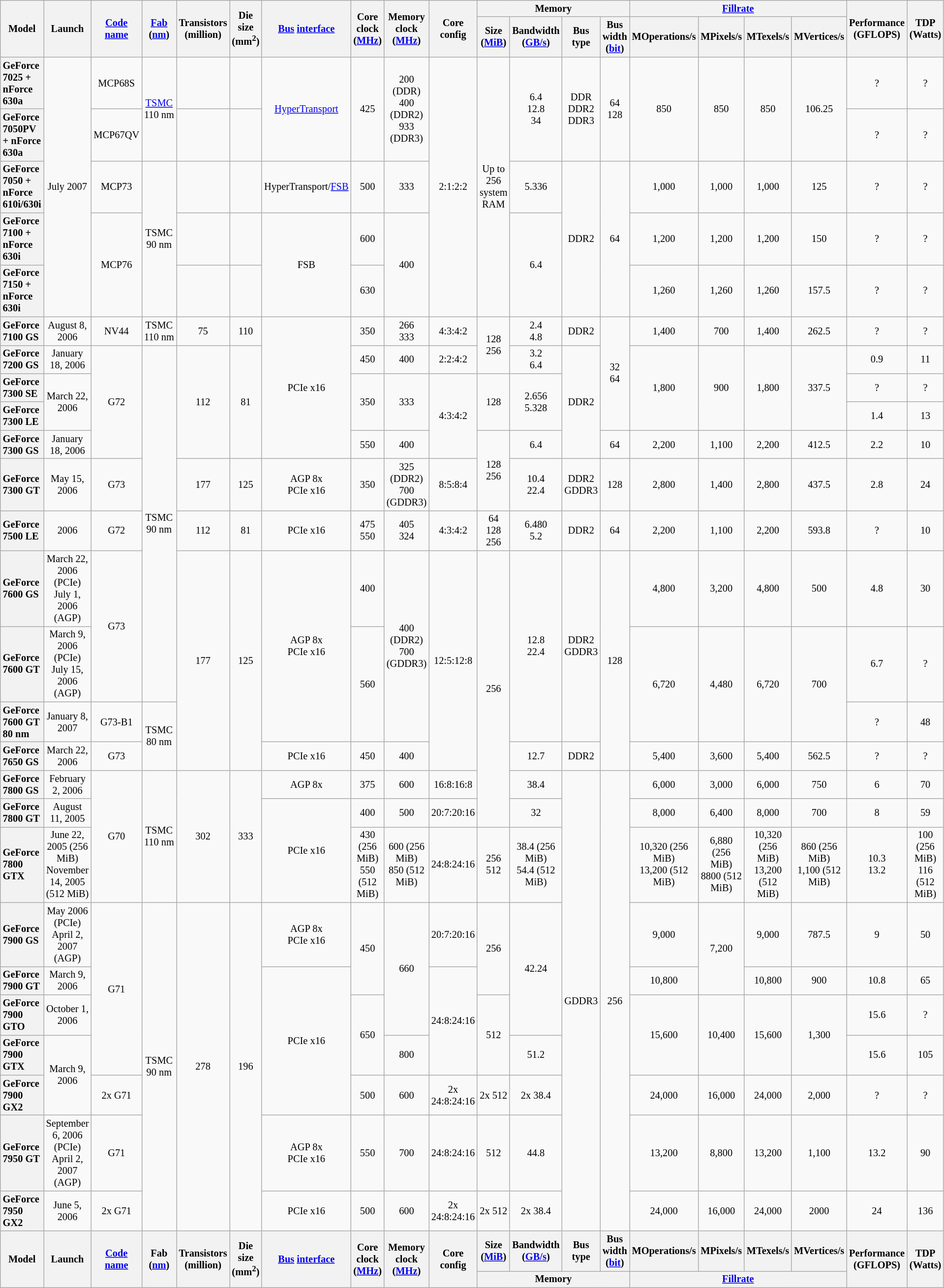<table class="mw-datatable wikitable sortable sort-under" style="font-size:85%; text-align:center;">
<tr>
<th rowspan="2">Model</th>
<th rowspan="2">Launch</th>
<th rowspan="2"><a href='#'>Code name</a></th>
<th rowspan="2"><a href='#'>Fab</a> (<a href='#'>nm</a>)</th>
<th rowspan="2">Transistors (million)</th>
<th rowspan="2">Die size (mm<sup>2</sup>)</th>
<th rowspan="2"><a href='#'>Bus</a> <a href='#'>interface</a></th>
<th rowspan="2">Core clock (<a href='#'>MHz</a>)</th>
<th rowspan="2">Memory clock (<a href='#'>MHz</a>)</th>
<th rowspan="2">Core config</th>
<th colspan="4">Memory</th>
<th colspan="4"><a href='#'>Fillrate</a></th>
<th rowspan="2">Performance (GFLOPS)</th>
<th rowspan="2">TDP (Watts)</th>
</tr>
<tr>
<th>Size (<a href='#'>MiB</a>)</th>
<th>Bandwidth (<a href='#'>GB/s</a>)</th>
<th>Bus type</th>
<th>Bus width (<a href='#'>bit</a>)</th>
<th>MOperations/s</th>
<th>MPixels/s</th>
<th>MTexels/s</th>
<th>MVertices/s</th>
</tr>
<tr>
<th style="text-align:left">GeForce 7025 + nForce 630a</th>
<td rowspan="5">July 2007</td>
<td>MCP68S</td>
<td rowspan="2"><a href='#'>TSMC</a> 110 nm</td>
<td></td>
<td></td>
<td rowspan="2"><a href='#'>HyperTransport</a></td>
<td rowspan="2">425</td>
<td rowspan="2">200 (DDR)<br>400 (DDR2)<br>933 (DDR3)</td>
<td rowspan="5">2:1:2:2</td>
<td rowspan="5">Up to 256 system RAM</td>
<td rowspan="2">6.4<br>12.8<br>34</td>
<td rowspan="2">DDR<br>DDR2<br>DDR3</td>
<td rowspan="2">64<br>128</td>
<td rowspan="2">850</td>
<td rowspan="2">850</td>
<td rowspan="2">850</td>
<td rowspan="2">106.25</td>
<td>?</td>
<td>?</td>
</tr>
<tr>
<th style="text-align:left">GeForce 7050PV + nForce 630a</th>
<td>MCP67QV</td>
<td></td>
<td></td>
<td>?</td>
<td>?</td>
</tr>
<tr>
<th style="text-align:left">GeForce 7050 + nForce 610i/630i</th>
<td>MCP73</td>
<td rowspan="3">TSMC 90 nm</td>
<td></td>
<td></td>
<td>HyperTransport/<a href='#'>FSB</a></td>
<td>500</td>
<td>333</td>
<td>5.336</td>
<td rowspan="3">DDR2</td>
<td rowspan="3">64</td>
<td>1,000</td>
<td>1,000</td>
<td>1,000</td>
<td>125</td>
<td>?</td>
<td>?</td>
</tr>
<tr>
<th style="text-align:left">GeForce 7100 + nForce 630i</th>
<td rowspan="2">MCP76</td>
<td></td>
<td></td>
<td rowspan="2">FSB</td>
<td>600</td>
<td rowspan="2">400</td>
<td rowspan="2">6.4</td>
<td>1,200</td>
<td>1,200</td>
<td>1,200</td>
<td>150</td>
<td>?</td>
<td>?</td>
</tr>
<tr>
<th style="text-align:left">GeForce 7150 + nForce 630i</th>
<td></td>
<td></td>
<td>630</td>
<td>1,260</td>
<td>1,260</td>
<td>1,260</td>
<td>157.5</td>
<td>?</td>
<td>?</td>
</tr>
<tr>
<th style="text-align:left">GeForce 7100 GS</th>
<td>August 8, 2006</td>
<td>NV44</td>
<td>TSMC 110 nm</td>
<td>75</td>
<td>110</td>
<td rowspan="5">PCIe x16</td>
<td>350</td>
<td>266<br>333</td>
<td>4:3:4:2</td>
<td rowspan="2">128<br>256</td>
<td>2.4<br>4.8</td>
<td>DDR2</td>
<td rowspan="4">32<br>64</td>
<td>1,400</td>
<td>700</td>
<td>1,400</td>
<td>262.5</td>
<td>?</td>
<td>?</td>
</tr>
<tr>
<th style="text-align:left">GeForce 7200 GS</th>
<td>January 18, 2006</td>
<td rowspan="4">G72</td>
<td rowspan="8">TSMC 90 nm</td>
<td rowspan="4">112</td>
<td rowspan="4">81</td>
<td>450</td>
<td>400</td>
<td>2:2:4:2</td>
<td>3.2<br>6.4</td>
<td rowspan="4">DDR2</td>
<td rowspan="3">1,800</td>
<td rowspan="3">900</td>
<td rowspan="3">1,800</td>
<td rowspan="3">337.5</td>
<td>0.9</td>
<td>11</td>
</tr>
<tr>
<th style="text-align:left">GeForce 7300 SE</th>
<td rowspan="2">March 22, 2006</td>
<td rowspan="2">350</td>
<td rowspan="2">333</td>
<td rowspan="3">4:3:4:2</td>
<td rowspan="2">128</td>
<td rowspan="2">2.656<br>5.328</td>
<td>?</td>
<td>?</td>
</tr>
<tr>
<th style="text-align:left">GeForce 7300 LE</th>
<td>1.4</td>
<td>13</td>
</tr>
<tr>
<th style="text-align:left">GeForce 7300 GS</th>
<td>January 18, 2006</td>
<td>550</td>
<td>400</td>
<td rowspan="2">128<br>256</td>
<td>6.4</td>
<td>64</td>
<td>2,200</td>
<td>1,100</td>
<td>2,200</td>
<td>412.5</td>
<td>2.2</td>
<td>10</td>
</tr>
<tr>
<th style="text-align:left">GeForce 7300 GT</th>
<td>May 15, 2006</td>
<td>G73</td>
<td>177</td>
<td>125</td>
<td>AGP 8x<br>PCIe x16</td>
<td>350</td>
<td>325 (DDR2)<br>700 (GDDR3)</td>
<td>8:5:8:4</td>
<td>10.4<br>22.4</td>
<td>DDR2<br>GDDR3</td>
<td>128</td>
<td>2,800</td>
<td>1,400</td>
<td>2,800</td>
<td>437.5</td>
<td>2.8</td>
<td>24</td>
</tr>
<tr>
<th style="text-align:left">GeForce 7500 LE</th>
<td>2006</td>
<td>G72</td>
<td>112</td>
<td>81</td>
<td>PCIe x16</td>
<td>475<br>550</td>
<td>405<br>324</td>
<td>4:3:4:2</td>
<td>64<br>128<br>256</td>
<td>6.480<br>5.2</td>
<td>DDR2</td>
<td>64</td>
<td>2,200</td>
<td>1,100</td>
<td>2,200</td>
<td>593.8</td>
<td>?</td>
<td>10</td>
</tr>
<tr>
<th style="text-align:left">GeForce 7600 GS</th>
<td>March 22, 2006 (PCIe)<br>July 1, 2006 (AGP)</td>
<td rowspan="2">G73</td>
<td rowspan="4">177</td>
<td rowspan="4">125</td>
<td rowspan="3">AGP 8x<br>PCIe x16</td>
<td>400</td>
<td rowspan="3">400 (DDR2)<br>700 (GDDR3)</td>
<td rowspan="4">12:5:12:8</td>
<td rowspan="6">256</td>
<td rowspan="3">12.8<br>22.4</td>
<td rowspan="3">DDR2<br>GDDR3</td>
<td rowspan="4">128</td>
<td>4,800</td>
<td>3,200</td>
<td>4,800</td>
<td>500</td>
<td>4.8</td>
<td>30</td>
</tr>
<tr>
<th style="text-align:left">GeForce 7600 GT</th>
<td>March 9, 2006 (PCIe)<br>July 15, 2006 (AGP)</td>
<td rowspan="2">560</td>
<td rowspan="2">6,720</td>
<td rowspan="2">4,480</td>
<td rowspan="2">6,720</td>
<td rowspan="2">700</td>
<td>6.7</td>
<td>?</td>
</tr>
<tr>
<th style="text-align:left">GeForce 7600 GT 80 nm</th>
<td>January 8, 2007</td>
<td>G73-B1</td>
<td rowspan="2">TSMC 80 nm</td>
<td>?</td>
<td>48</td>
</tr>
<tr>
<th style="text-align:left">GeForce 7650 GS</th>
<td>March 22, 2006</td>
<td>G73</td>
<td>PCIe x16</td>
<td>450</td>
<td>400</td>
<td>12.7</td>
<td>DDR2</td>
<td>5,400</td>
<td>3,600</td>
<td>5,400</td>
<td>562.5</td>
<td>?</td>
<td>?</td>
</tr>
<tr>
<th style="text-align:left">GeForce 7800 GS</th>
<td>February 2, 2006</td>
<td rowspan="3">G70</td>
<td rowspan="3">TSMC 110 nm</td>
<td rowspan="3">302</td>
<td rowspan="3">333</td>
<td>AGP 8x</td>
<td>375</td>
<td>600</td>
<td>16:8:16:8</td>
<td>38.4</td>
<td rowspan="10">GDDR3</td>
<td rowspan="10">256</td>
<td>6,000</td>
<td>3,000</td>
<td>6,000</td>
<td>750</td>
<td>6</td>
<td>70</td>
</tr>
<tr>
<th style="text-align:left">GeForce 7800 GT</th>
<td>August 11, 2005</td>
<td rowspan="2">PCIe x16</td>
<td>400</td>
<td>500</td>
<td>20:7:20:16</td>
<td>32</td>
<td>8,000</td>
<td>6,400</td>
<td>8,000</td>
<td>700</td>
<td>8</td>
<td>59</td>
</tr>
<tr>
<th style="text-align:left">GeForce 7800 GTX</th>
<td>June 22, 2005 (256 MiB)<br>November 14, 2005 (512 MiB)</td>
<td>430 (256 MiB)<br>550 (512 MiB)</td>
<td>600 (256 MiB)<br>850 (512 MiB)</td>
<td>24:8:24:16</td>
<td>256<br>512</td>
<td>38.4 (256 MiB)<br> 54.4 (512 MiB)</td>
<td>10,320 (256 MiB)<br>13,200 (512 MiB)</td>
<td>6,880 (256 MiB)<br>8800 (512 MiB)</td>
<td>10,320 (256 MiB)<br>13,200 (512 MiB)</td>
<td>860 (256 MiB)<br>1,100 (512 MiB)</td>
<td>10.3<br>13.2</td>
<td>100 (256 MiB)<br> 116 (512 MiB)</td>
</tr>
<tr>
<th style="text-align:left">GeForce 7900 GS</th>
<td>May 2006 (PCIe)<br>April 2, 2007 (AGP)</td>
<td rowspan="4">G71</td>
<td rowspan="7">TSMC 90 nm</td>
<td rowspan="7">278</td>
<td rowspan="7">196</td>
<td>AGP 8x<br>PCIe x16</td>
<td rowspan="2">450</td>
<td rowspan="3">660</td>
<td>20:7:20:16</td>
<td rowspan="2">256</td>
<td rowspan="3">42.24</td>
<td>9,000</td>
<td rowspan="2">7,200</td>
<td>9,000</td>
<td>787.5</td>
<td>9</td>
<td>50</td>
</tr>
<tr>
<th style="text-align:left">GeForce 7900 GT</th>
<td>March 9, 2006</td>
<td rowspan="4">PCIe x16</td>
<td rowspan="3">24:8:24:16</td>
<td>10,800</td>
<td>10,800</td>
<td>900</td>
<td>10.8</td>
<td>65</td>
</tr>
<tr>
<th style="text-align:left">GeForce 7900 GTO</th>
<td>October 1, 2006</td>
<td rowspan="2">650</td>
<td rowspan="2">512</td>
<td rowspan="2">15,600</td>
<td rowspan="2">10,400</td>
<td rowspan="2">15,600</td>
<td rowspan="2">1,300</td>
<td>15.6</td>
<td>?</td>
</tr>
<tr>
<th style="text-align:left">GeForce 7900 GTX</th>
<td rowspan="2">March 9, 2006</td>
<td>800</td>
<td>51.2</td>
<td>15.6</td>
<td>105</td>
</tr>
<tr>
<th style="text-align:left">GeForce 7900 GX2</th>
<td>2x G71</td>
<td>500</td>
<td>600</td>
<td>2x 24:8:24:16</td>
<td>2x 512</td>
<td>2x 38.4</td>
<td>24,000</td>
<td>16,000</td>
<td>24,000</td>
<td>2,000</td>
<td>?</td>
<td>?</td>
</tr>
<tr>
<th style="text-align:left">GeForce 7950 GT</th>
<td>September 6, 2006 (PCIe)<br>April 2, 2007 (AGP)</td>
<td>G71</td>
<td>AGP 8x<br>PCIe x16</td>
<td>550</td>
<td>700</td>
<td>24:8:24:16</td>
<td>512</td>
<td>44.8</td>
<td>13,200</td>
<td>8,800</td>
<td>13,200</td>
<td>1,100</td>
<td>13.2</td>
<td>90</td>
</tr>
<tr>
<th style="text-align:left">GeForce 7950 GX2</th>
<td>June 5, 2006</td>
<td>2x G71</td>
<td>PCIe x16</td>
<td>500</td>
<td>600</td>
<td>2x 24:8:24:16</td>
<td>2x 512</td>
<td>2x 38.4</td>
<td>24,000</td>
<td>16,000</td>
<td>24,000</td>
<td>2000</td>
<td>24</td>
<td>136</td>
</tr>
<tr>
<th rowspan="2">Model</th>
<th rowspan="2">Launch</th>
<th rowspan="2"><a href='#'>Code name</a></th>
<th rowspan="2">Fab (<a href='#'>nm</a>)</th>
<th rowspan="2">Transistors (million)</th>
<th rowspan="2">Die size (mm<sup>2</sup>)</th>
<th rowspan="2"><a href='#'>Bus</a> <a href='#'>interface</a></th>
<th rowspan="2">Core clock (<a href='#'>MHz</a>)</th>
<th rowspan="2">Memory clock (<a href='#'>MHz</a>)</th>
<th rowspan="2">Core config</th>
<th>Size (<a href='#'>MiB</a>)</th>
<th>Bandwidth (<a href='#'>GB/s</a>)</th>
<th>Bus type</th>
<th>Bus width (<a href='#'>bit</a>)</th>
<th>MOperations/s</th>
<th>MPixels/s</th>
<th>MTexels/s</th>
<th>MVertices/s</th>
<th rowspan="2">Performance (GFLOPS)</th>
<th rowspan="2">TDP (Watts)</th>
</tr>
<tr>
<th colspan="4">Memory</th>
<th colspan="4"><a href='#'>Fillrate</a></th>
</tr>
</table>
